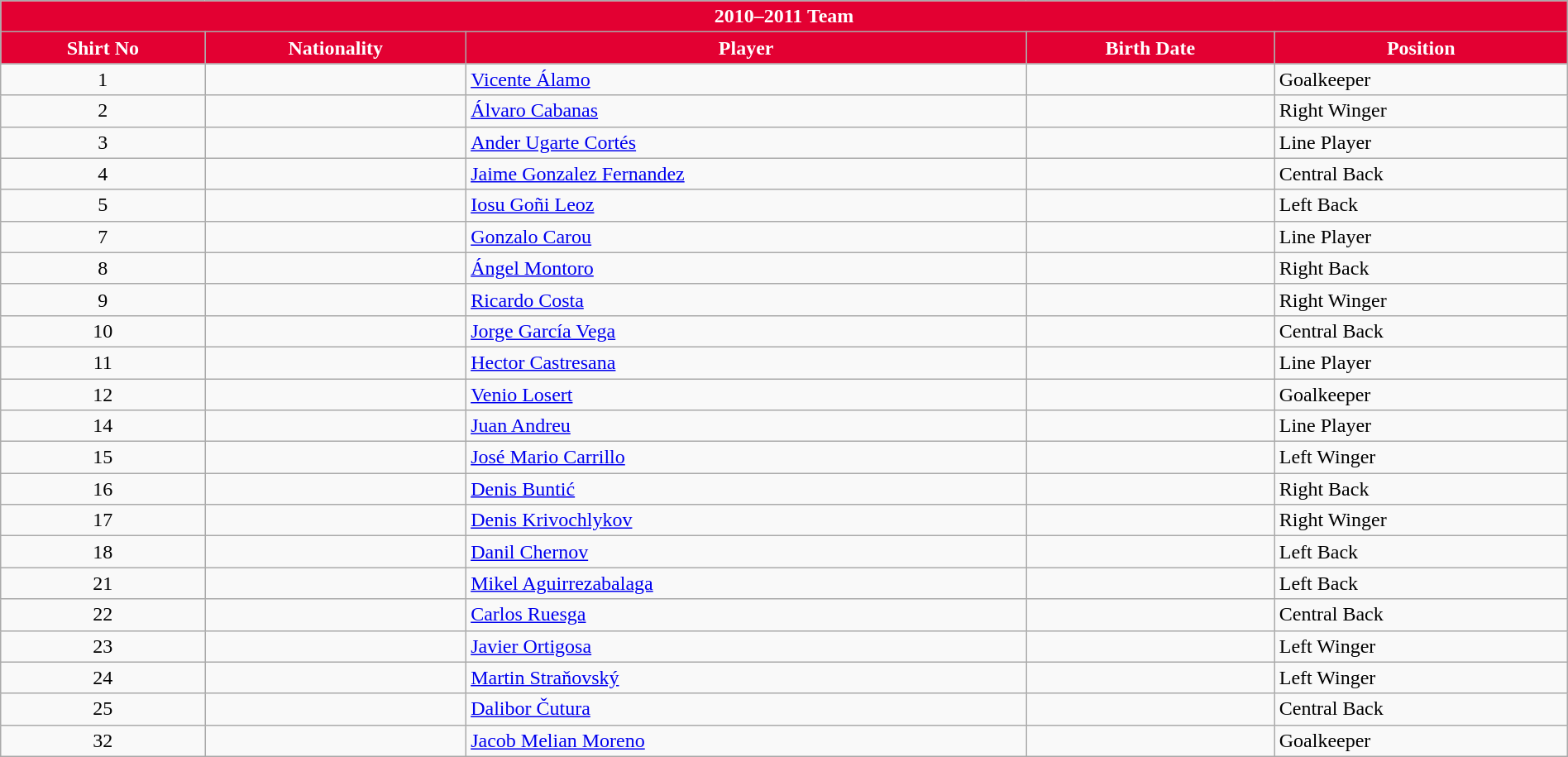<table class="wikitable collapsible collapsed" style="width:100%;">
<tr>
<th colspan=5 style="background-color:#E30032;color:#FFFFFF;text-align:center;"> <strong>2010–2011 Team</strong></th>
</tr>
<tr>
<th style="color:#FFFFFF; background:#E30032">Shirt No</th>
<th style="color:#FFFFFF; background:#E30032">Nationality</th>
<th style="color:#FFFFFF; background:#E30032">Player</th>
<th style="color:#FFFFFF; background:#E30032">Birth Date</th>
<th style="color:#FFFFFF; background:#E30032">Position</th>
</tr>
<tr>
<td align=center>1</td>
<td></td>
<td><a href='#'>Vicente Álamo</a></td>
<td></td>
<td>Goalkeeper</td>
</tr>
<tr>
<td align=center>2</td>
<td></td>
<td><a href='#'>Álvaro Cabanas</a></td>
<td></td>
<td>Right Winger</td>
</tr>
<tr>
<td align=center>3</td>
<td></td>
<td><a href='#'>Ander Ugarte Cortés</a></td>
<td></td>
<td>Line Player</td>
</tr>
<tr>
<td align=center>4</td>
<td></td>
<td><a href='#'>Jaime Gonzalez Fernandez</a></td>
<td></td>
<td>Central Back</td>
</tr>
<tr>
<td align=center>5</td>
<td></td>
<td><a href='#'>Iosu Goñi Leoz</a></td>
<td></td>
<td>Left Back</td>
</tr>
<tr>
<td align=center>7</td>
<td></td>
<td><a href='#'>Gonzalo Carou</a></td>
<td></td>
<td>Line Player</td>
</tr>
<tr>
<td align=center>8</td>
<td></td>
<td><a href='#'>Ángel Montoro</a></td>
<td></td>
<td>Right Back</td>
</tr>
<tr>
<td align=center>9</td>
<td></td>
<td><a href='#'>Ricardo Costa</a></td>
<td></td>
<td>Right Winger</td>
</tr>
<tr>
<td align=center>10</td>
<td></td>
<td><a href='#'>Jorge García Vega</a></td>
<td></td>
<td>Central Back</td>
</tr>
<tr>
<td align=center>11</td>
<td></td>
<td><a href='#'>Hector Castresana</a></td>
<td></td>
<td>Line Player</td>
</tr>
<tr>
<td align=center>12</td>
<td></td>
<td><a href='#'>Venio Losert</a></td>
<td></td>
<td>Goalkeeper</td>
</tr>
<tr>
<td align=center>14</td>
<td></td>
<td><a href='#'>Juan Andreu</a></td>
<td></td>
<td>Line Player</td>
</tr>
<tr>
<td align=center>15</td>
<td></td>
<td><a href='#'>José Mario Carrillo</a></td>
<td></td>
<td>Left Winger</td>
</tr>
<tr>
<td align=center>16</td>
<td></td>
<td><a href='#'>Denis Buntić</a></td>
<td></td>
<td>Right Back</td>
</tr>
<tr>
<td align=center>17</td>
<td></td>
<td><a href='#'>Denis Krivochlykov</a></td>
<td></td>
<td>Right Winger</td>
</tr>
<tr>
<td align=center>18</td>
<td></td>
<td><a href='#'>Danil Chernov</a></td>
<td></td>
<td>Left Back</td>
</tr>
<tr>
<td align=center>21</td>
<td></td>
<td><a href='#'>Mikel Aguirrezabalaga</a></td>
<td></td>
<td>Left Back</td>
</tr>
<tr>
<td align=center>22</td>
<td></td>
<td><a href='#'>Carlos Ruesga</a></td>
<td></td>
<td>Central Back</td>
</tr>
<tr>
<td align=center>23</td>
<td></td>
<td><a href='#'>Javier Ortigosa</a></td>
<td></td>
<td>Left Winger</td>
</tr>
<tr>
<td align=center>24</td>
<td></td>
<td><a href='#'>Martin Straňovský</a></td>
<td></td>
<td>Left Winger</td>
</tr>
<tr>
<td align=center>25</td>
<td></td>
<td><a href='#'>Dalibor Čutura</a></td>
<td></td>
<td>Central Back</td>
</tr>
<tr>
<td align=center>32</td>
<td></td>
<td><a href='#'>Jacob Melian Moreno</a></td>
<td></td>
<td>Goalkeeper</td>
</tr>
</table>
